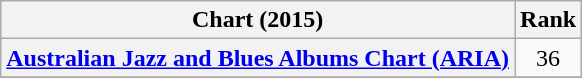<table class="wikitable sortable plainrowheaders">
<tr>
<th scope="col">Chart (2015)</th>
<th scope="col">Rank</th>
</tr>
<tr>
<th scope="row"><a href='#'>Australian Jazz and Blues Albums Chart (ARIA)</a></th>
<td style="text-align:center;">36</td>
</tr>
<tr>
</tr>
</table>
